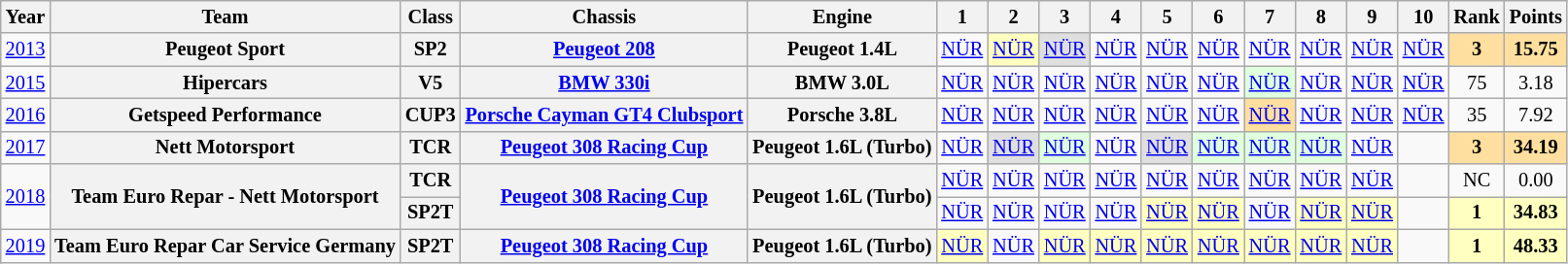<table class="wikitable" style="text-align:center; font-size:85%">
<tr>
<th>Year</th>
<th>Team</th>
<th>Class</th>
<th>Chassis</th>
<th>Engine</th>
<th>1</th>
<th>2</th>
<th>3</th>
<th>4</th>
<th>5</th>
<th>6</th>
<th>7</th>
<th>8</th>
<th>9</th>
<th>10</th>
<th>Rank</th>
<th>Points</th>
</tr>
<tr>
<td><a href='#'>2013</a></td>
<th nowrap>Peugeot Sport</th>
<th nowrap>SP2</th>
<th nowrap><a href='#'>Peugeot 208</a></th>
<th nowrap>Peugeot 1.4L</th>
<td><a href='#'>NÜR</a><br></td>
<td style="background:#FFFFBF;"><a href='#'>NÜR</a><br></td>
<td style="background:#DFDFDF;"><a href='#'>NÜR</a><br></td>
<td><a href='#'>NÜR</a><br></td>
<td><a href='#'>NÜR</a><br></td>
<td><a href='#'>NÜR</a><br></td>
<td><a href='#'>NÜR</a><br></td>
<td><a href='#'>NÜR</a><br></td>
<td><a href='#'>NÜR</a><br></td>
<td><a href='#'>NÜR</a><br></td>
<th style="background:#FFDF9F;">3</th>
<th style="background:#FFDF9F;">15.75</th>
</tr>
<tr>
<td><a href='#'>2015</a></td>
<th nowrap>Hipercars</th>
<th nowrap>V5</th>
<th nowrap><a href='#'>BMW 330i</a></th>
<th nowrap>BMW 3.0L</th>
<td><a href='#'>NÜR</a><br></td>
<td><a href='#'>NÜR</a><br></td>
<td><a href='#'>NÜR</a><br></td>
<td><a href='#'>NÜR</a><br></td>
<td><a href='#'>NÜR</a><br></td>
<td><a href='#'>NÜR</a><br></td>
<td style="background:#DFFFDF;"><a href='#'>NÜR</a><br></td>
<td><a href='#'>NÜR</a><br></td>
<td><a href='#'>NÜR</a><br></td>
<td><a href='#'>NÜR</a><br></td>
<td>75</td>
<td>3.18</td>
</tr>
<tr>
<td><a href='#'>2016</a></td>
<th nowrap>Getspeed Performance</th>
<th nowrap>CUP3</th>
<th nowrap><a href='#'>Porsche Cayman GT4 Clubsport</a></th>
<th nowrap>Porsche 3.8L</th>
<td><a href='#'>NÜR</a><br></td>
<td><a href='#'>NÜR</a><br></td>
<td><a href='#'>NÜR</a><br></td>
<td><a href='#'>NÜR</a><br></td>
<td><a href='#'>NÜR</a><br></td>
<td><a href='#'>NÜR</a><br></td>
<td style="background:#FFDF9F;"><a href='#'>NÜR</a><br></td>
<td><a href='#'>NÜR</a><br></td>
<td><a href='#'>NÜR</a><br></td>
<td><a href='#'>NÜR</a><br></td>
<td>35</td>
<td>7.92</td>
</tr>
<tr>
<td><a href='#'>2017</a></td>
<th nowrap>Nett Motorsport</th>
<th nowrap>TCR</th>
<th nowrap><a href='#'>Peugeot 308 Racing Cup</a></th>
<th nowrap>Peugeot 1.6L (Turbo)</th>
<td><a href='#'>NÜR</a><br></td>
<td style="background:#DFDFDF;"><a href='#'>NÜR</a><br></td>
<td style="background:#DFFFDF;"><a href='#'>NÜR</a><br></td>
<td><a href='#'>NÜR</a><br></td>
<td style="background:#DFDFDF;"><a href='#'>NÜR</a><br></td>
<td style="background:#DFFFDF;"><a href='#'>NÜR</a><br></td>
<td style="background:#DFFFDF;"><a href='#'>NÜR</a><br></td>
<td style="background:#DFFFDF;"><a href='#'>NÜR</a><br></td>
<td><a href='#'>NÜR</a><br></td>
<td></td>
<th style="background:#FFDF9F;">3</th>
<th style="background:#FFDF9F;">34.19</th>
</tr>
<tr>
<td rowspan=2><a href='#'>2018</a></td>
<th rowspan=2 nowrap>Team Euro Repar - Nett Motorsport</th>
<th>TCR</th>
<th rowspan=2 nowrap><a href='#'>Peugeot 308 Racing Cup</a></th>
<th rowspan=2 nowrap>Peugeot 1.6L (Turbo)</th>
<td><a href='#'>NÜR</a><br></td>
<td><a href='#'>NÜR</a><br></td>
<td><a href='#'>NÜR</a><br></td>
<td><a href='#'>NÜR</a><br></td>
<td><a href='#'>NÜR</a><br></td>
<td><a href='#'>NÜR</a><br></td>
<td><a href='#'>NÜR</a><br></td>
<td><a href='#'>NÜR</a><br></td>
<td><a href='#'>NÜR</a><br></td>
<td></td>
<td>NC</td>
<td>0.00</td>
</tr>
<tr>
<th>SP2T</th>
<td><a href='#'>NÜR</a><br></td>
<td><a href='#'>NÜR</a><br></td>
<td><a href='#'>NÜR</a><br></td>
<td><a href='#'>NÜR</a><br></td>
<td style="background:#FFFFBF;"><a href='#'>NÜR</a><br></td>
<td style="background:#FFFFBF;"><a href='#'>NÜR</a><br></td>
<td><a href='#'>NÜR</a><br></td>
<td style="background:#FFFFBF;"><a href='#'>NÜR</a><br></td>
<td style="background:#FFFFBF;"><a href='#'>NÜR</a><br></td>
<td></td>
<th style="background:#FFFFBF;">1</th>
<th style="background:#FFFFBF;">34.83</th>
</tr>
<tr>
<td><a href='#'>2019</a></td>
<th nowrap>Team Euro Repar Car Service Germany</th>
<th>SP2T</th>
<th nowrap><a href='#'>Peugeot 308 Racing Cup</a></th>
<th nowrap>Peugeot 1.6L (Turbo)</th>
<td style="background:#FFFFBF;"><a href='#'>NÜR</a><br></td>
<td><a href='#'>NÜR</a><br></td>
<td style="background:#FFFFBF;"><a href='#'>NÜR</a><br></td>
<td style="background:#FFFFBF;"><a href='#'>NÜR</a><br></td>
<td style="background:#FFFFBF;"><a href='#'>NÜR</a><br></td>
<td style="background:#FFFFBF;"><a href='#'>NÜR</a><br></td>
<td style="background:#FFFFBF;"><a href='#'>NÜR</a><br></td>
<td style="background:#FFFFBF;"><a href='#'>NÜR</a><br></td>
<td style="background:#FFFFBF;"><a href='#'>NÜR</a><br></td>
<td></td>
<th style="background:#FFFFBF;">1</th>
<th style="background:#FFFFBF;">48.33</th>
</tr>
</table>
